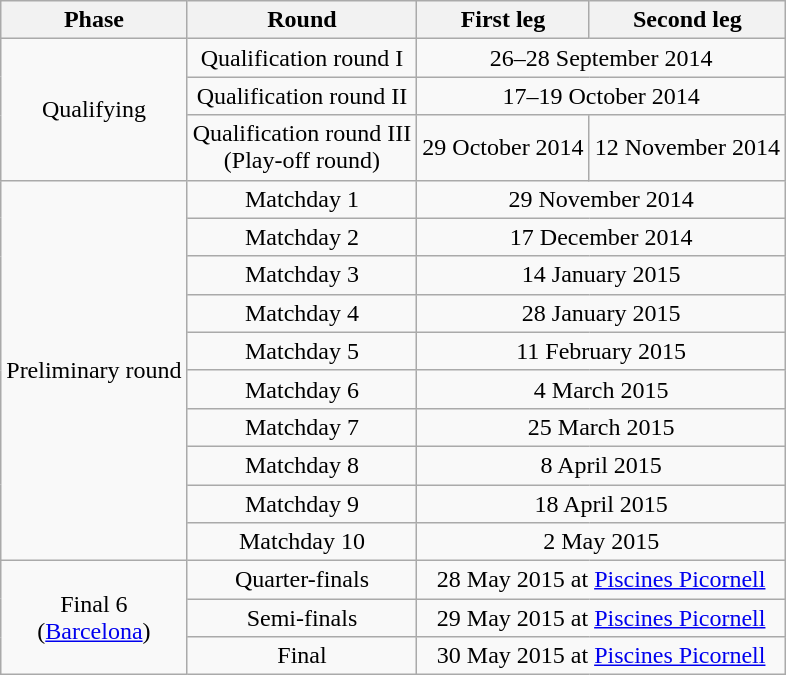<table class="wikitable" style="text-align:center">
<tr>
<th>Phase</th>
<th>Round</th>
<th>First leg</th>
<th>Second leg</th>
</tr>
<tr>
<td rowspan=3>Qualifying</td>
<td>Qualification round I</td>
<td colspan=2>26–28 September 2014</td>
</tr>
<tr>
<td>Qualification round II</td>
<td colspan=2>17–19 October 2014</td>
</tr>
<tr>
<td>Qualification round III <br> (Play-off round)</td>
<td>29 October 2014</td>
<td>12 November 2014</td>
</tr>
<tr>
<td rowspan=10>Preliminary round</td>
<td>Matchday 1</td>
<td colspan=2>29 November 2014</td>
</tr>
<tr>
<td>Matchday 2</td>
<td colspan=2>17 December 2014</td>
</tr>
<tr>
<td>Matchday 3</td>
<td colspan=2>14 January 2015</td>
</tr>
<tr>
<td>Matchday 4</td>
<td colspan=2>28 January 2015</td>
</tr>
<tr>
<td>Matchday 5</td>
<td colspan=2>11 February 2015</td>
</tr>
<tr>
<td>Matchday 6</td>
<td colspan=2>4 March 2015</td>
</tr>
<tr>
<td>Matchday 7</td>
<td colspan=2>25 March 2015</td>
</tr>
<tr>
<td>Matchday 8</td>
<td colspan=2>8 April 2015</td>
</tr>
<tr>
<td>Matchday 9</td>
<td colspan=2>18 April 2015</td>
</tr>
<tr>
<td>Matchday 10</td>
<td colspan=2>2 May 2015</td>
</tr>
<tr>
<td rowspan=3>Final 6<br>(<a href='#'>Barcelona</a>)</td>
<td>Quarter-finals</td>
<td colspan=2>28 May 2015 at <a href='#'>Piscines Picornell</a></td>
</tr>
<tr>
<td>Semi-finals</td>
<td colspan=2>29 May 2015 at <a href='#'>Piscines Picornell</a></td>
</tr>
<tr>
<td>Final</td>
<td colspan=2>30 May 2015 at <a href='#'>Piscines Picornell</a></td>
</tr>
</table>
